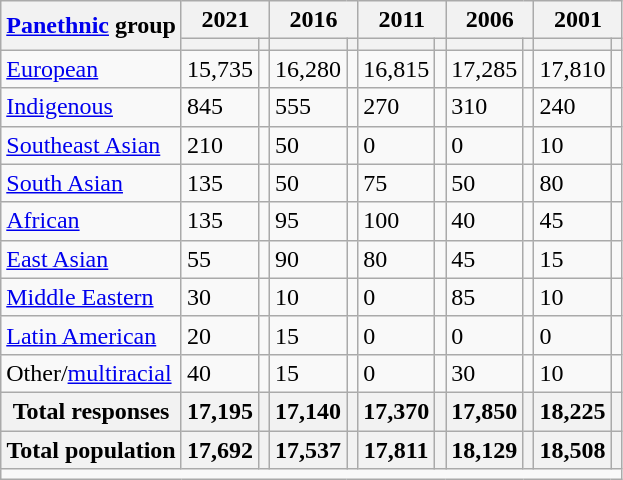<table class="wikitable collapsible sortable">
<tr>
<th rowspan="2"><a href='#'>Panethnic</a> group</th>
<th colspan="2">2021</th>
<th colspan="2">2016</th>
<th colspan="2">2011</th>
<th colspan="2">2006</th>
<th colspan="2">2001</th>
</tr>
<tr>
<th><a href='#'></a></th>
<th></th>
<th></th>
<th></th>
<th></th>
<th></th>
<th></th>
<th></th>
<th></th>
<th></th>
</tr>
<tr>
<td><a href='#'>European</a></td>
<td>15,735</td>
<td></td>
<td>16,280</td>
<td></td>
<td>16,815</td>
<td></td>
<td>17,285</td>
<td></td>
<td>17,810</td>
<td></td>
</tr>
<tr>
<td><a href='#'>Indigenous</a></td>
<td>845</td>
<td></td>
<td>555</td>
<td></td>
<td>270</td>
<td></td>
<td>310</td>
<td></td>
<td>240</td>
<td></td>
</tr>
<tr>
<td><a href='#'>Southeast Asian</a></td>
<td>210</td>
<td></td>
<td>50</td>
<td></td>
<td>0</td>
<td></td>
<td>0</td>
<td></td>
<td>10</td>
<td></td>
</tr>
<tr>
<td><a href='#'>South Asian</a></td>
<td>135</td>
<td></td>
<td>50</td>
<td></td>
<td>75</td>
<td></td>
<td>50</td>
<td></td>
<td>80</td>
<td></td>
</tr>
<tr>
<td><a href='#'>African</a></td>
<td>135</td>
<td></td>
<td>95</td>
<td></td>
<td>100</td>
<td></td>
<td>40</td>
<td></td>
<td>45</td>
<td></td>
</tr>
<tr>
<td><a href='#'>East Asian</a></td>
<td>55</td>
<td></td>
<td>90</td>
<td></td>
<td>80</td>
<td></td>
<td>45</td>
<td></td>
<td>15</td>
<td></td>
</tr>
<tr>
<td><a href='#'>Middle Eastern</a></td>
<td>30</td>
<td></td>
<td>10</td>
<td></td>
<td>0</td>
<td></td>
<td>85</td>
<td></td>
<td>10</td>
<td></td>
</tr>
<tr>
<td><a href='#'>Latin American</a></td>
<td>20</td>
<td></td>
<td>15</td>
<td></td>
<td>0</td>
<td></td>
<td>0</td>
<td></td>
<td>0</td>
<td></td>
</tr>
<tr>
<td>Other/<a href='#'>multiracial</a></td>
<td>40</td>
<td></td>
<td>15</td>
<td></td>
<td>0</td>
<td></td>
<td>30</td>
<td></td>
<td>10</td>
<td></td>
</tr>
<tr>
<th>Total responses</th>
<th>17,195</th>
<th></th>
<th>17,140</th>
<th></th>
<th>17,370</th>
<th></th>
<th>17,850</th>
<th></th>
<th>18,225</th>
<th></th>
</tr>
<tr class="sortbottom">
<th>Total population</th>
<th>17,692</th>
<th></th>
<th>17,537</th>
<th></th>
<th>17,811</th>
<th></th>
<th>18,129</th>
<th></th>
<th>18,508</th>
<th></th>
</tr>
<tr class="sortbottom">
<td colspan="11"></td>
</tr>
</table>
